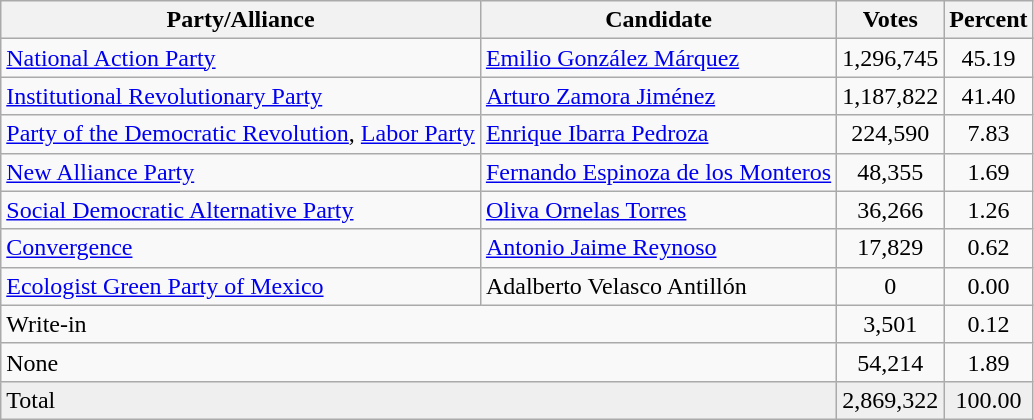<table class="wikitable">
<tr>
<th>Party/Alliance</th>
<th>Candidate</th>
<th>Votes</th>
<th>Percent</th>
</tr>
<tr>
<td><a href='#'>National Action Party</a></td>
<td><a href='#'>Emilio González Márquez</a></td>
<td style="text-align:center">1,296,745</td>
<td style="text-align:center">45.19</td>
</tr>
<tr>
<td><a href='#'>Institutional Revolutionary Party</a></td>
<td><a href='#'>Arturo Zamora Jiménez</a></td>
<td style="text-align:center">1,187,822</td>
<td style="text-align:center">41.40</td>
</tr>
<tr>
<td><a href='#'>Party of the Democratic Revolution</a>, <a href='#'>Labor Party</a></td>
<td><a href='#'>Enrique Ibarra Pedroza</a></td>
<td style="text-align:center">224,590</td>
<td style="text-align:center">7.83</td>
</tr>
<tr>
<td><a href='#'>New Alliance Party</a></td>
<td><a href='#'>Fernando Espinoza de los Monteros</a></td>
<td style="text-align:center">48,355</td>
<td style="text-align:center">1.69</td>
</tr>
<tr>
<td><a href='#'>Social Democratic Alternative Party</a></td>
<td><a href='#'>Oliva Ornelas Torres</a></td>
<td style="text-align:center">36,266</td>
<td style="text-align:center">1.26</td>
</tr>
<tr>
<td><a href='#'>Convergence</a></td>
<td><a href='#'>Antonio Jaime Reynoso</a></td>
<td style="text-align:center">17,829</td>
<td style="text-align:center">0.62</td>
</tr>
<tr>
<td><a href='#'>Ecologist Green Party of Mexico</a></td>
<td>Adalberto Velasco Antillón</td>
<td style="text-align:center">0</td>
<td style="text-align:center">0.00</td>
</tr>
<tr>
<td Colspan = 2>Write-in</td>
<td style="text-align:center">3,501</td>
<td style="text-align:center">0.12</td>
</tr>
<tr>
<td Colspan = 2>None</td>
<td style="text-align:center">54,214</td>
<td style="text-align:center">1.89</td>
</tr>
<tr style="background:#efefef;">
<td Colspan = 2>Total</td>
<td style="text-align:center">2,869,322</td>
<td style="text-align:center">100.00</td>
</tr>
</table>
